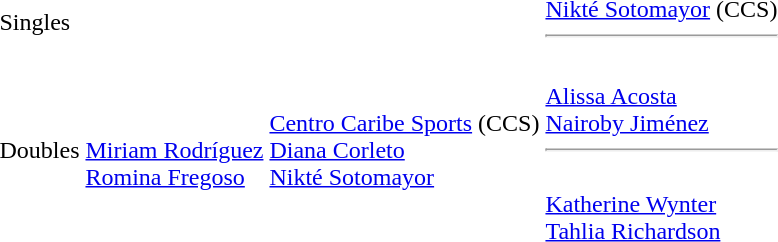<table>
<tr>
<td>Singles</td>
<td></td>
<td></td>
<td><a href='#'>Nikté Sotomayor</a> (CCS)<hr></td>
</tr>
<tr>
<td>Doubles</td>
<td><br><a href='#'>Miriam Rodríguez</a><br><a href='#'>Romina Fregoso</a></td>
<td><a href='#'>Centro Caribe Sports</a> (CCS)<br><a href='#'>Diana Corleto</a><br><a href='#'>Nikté Sotomayor</a></td>
<td><br><a href='#'>Alissa Acosta</a><br><a href='#'>Nairoby Jiménez</a><hr><br><a href='#'>Katherine Wynter</a><br><a href='#'>Tahlia Richardson</a></td>
</tr>
</table>
